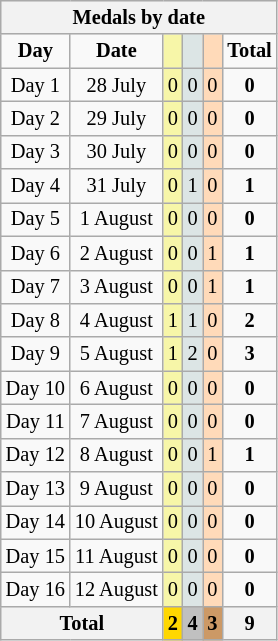<table class=wikitable style="font-size:85%">
<tr bgcolor=efefef>
<th colspan=6>Medals by date</th>
</tr>
<tr align=center>
<td><strong>Day</strong></td>
<td><strong>Date</strong></td>
<td bgcolor=#f7f6a8></td>
<td bgcolor=#dce5e5></td>
<td bgcolor=#ffdab9></td>
<td><strong>Total</strong></td>
</tr>
<tr align=center>
<td>Day 1</td>
<td>28 July</td>
<td bgcolor=F7F6A8>0</td>
<td bgcolor=DCE5E5>0</td>
<td bgcolor=FFDAB9>0</td>
<td><strong>0</strong></td>
</tr>
<tr align=center>
<td>Day 2</td>
<td>29 July</td>
<td bgcolor=F7F6A8>0</td>
<td bgcolor=DCE5E5>0</td>
<td bgcolor=FFDAB9>0</td>
<td><strong>0</strong></td>
</tr>
<tr align=center>
<td>Day 3</td>
<td>30 July</td>
<td bgcolor=F7F6A8>0</td>
<td bgcolor=DCE5E5>0</td>
<td bgcolor=FFDAB9>0</td>
<td><strong>0</strong></td>
</tr>
<tr align=center>
<td>Day 4</td>
<td>31 July</td>
<td bgcolor=F7F6A8>0</td>
<td bgcolor=DCE5E5>1</td>
<td bgcolor=FFDAB9>0</td>
<td><strong>1</strong></td>
</tr>
<tr align=center>
<td>Day 5</td>
<td>1 August</td>
<td bgcolor=F7F6A8>0</td>
<td bgcolor=DCE5E5>0</td>
<td bgcolor=FFDAB9>0</td>
<td><strong>0</strong></td>
</tr>
<tr align=center>
<td>Day 6</td>
<td>2 August</td>
<td bgcolor=F7F6A8>0</td>
<td bgcolor=DCE5E5>0</td>
<td bgcolor=FFDAB9>1</td>
<td><strong>1</strong></td>
</tr>
<tr align=center>
<td>Day 7</td>
<td>3 August</td>
<td bgcolor=F7F6A8>0</td>
<td bgcolor=DCE5E5>0</td>
<td bgcolor=FFDAB9>1</td>
<td><strong>1</strong></td>
</tr>
<tr align=center>
<td>Day 8</td>
<td>4 August</td>
<td bgcolor=F7F6A8>1</td>
<td bgcolor=DCE5E5>1</td>
<td bgcolor=FFDAB9>0</td>
<td><strong>2</strong></td>
</tr>
<tr align=center>
<td>Day 9</td>
<td>5 August</td>
<td bgcolor=F7F6A8>1</td>
<td bgcolor=DCE5E5>2</td>
<td bgcolor=FFDAB9>0</td>
<td><strong>3</strong></td>
</tr>
<tr align=center>
<td>Day 10</td>
<td>6 August</td>
<td bgcolor=F7F6A8>0</td>
<td bgcolor=DCE5E5>0</td>
<td bgcolor=FFDAB9>0</td>
<td><strong>0</strong></td>
</tr>
<tr align=center>
<td>Day 11</td>
<td>7 August</td>
<td bgcolor=F7F6A8>0</td>
<td bgcolor=DCE5E5>0</td>
<td bgcolor=FFDAB9>0</td>
<td><strong>0</strong></td>
</tr>
<tr align=center>
<td>Day 12</td>
<td>8 August</td>
<td bgcolor=F7F6A8>0</td>
<td bgcolor=DCE5E5>0</td>
<td bgcolor=FFDAB9>1</td>
<td><strong>1</strong></td>
</tr>
<tr align=center>
<td>Day 13</td>
<td>9 August</td>
<td bgcolor=F7F6A8>0</td>
<td bgcolor=DCE5E5>0</td>
<td bgcolor=FFDAB9>0</td>
<td><strong>0</strong></td>
</tr>
<tr align=center>
<td>Day 14</td>
<td>10 August</td>
<td bgcolor=F7F6A8>0</td>
<td bgcolor=DCE5E5>0</td>
<td bgcolor=FFDAB9>0</td>
<td><strong>0</strong></td>
</tr>
<tr align=center>
<td>Day 15</td>
<td>11 August</td>
<td bgcolor=F7F6A8>0</td>
<td bgcolor=DCE5E5>0</td>
<td bgcolor=FFDAB9>0</td>
<td><strong>0</strong></td>
</tr>
<tr align=center>
<td>Day 16</td>
<td>12 August</td>
<td bgcolor=F7F6A8>0</td>
<td bgcolor=DCE5E5>0</td>
<td bgcolor=FFDAB9>0</td>
<td><strong>0</strong></td>
</tr>
<tr>
<th colspan=2>Total</th>
<th style="background:gold">2</th>
<th style="background:silver">4</th>
<th style="background:#c96">3</th>
<th>9</th>
</tr>
</table>
